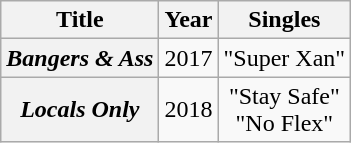<table class="wikitable plainrowheaders" style="text-align:center;">
<tr>
<th scope="col">Title</th>
<th scope="col">Year</th>
<th scope="col">Singles</th>
</tr>
<tr>
<th scope="row"><em>Bangers & Ass</em></th>
<td>2017</td>
<td>"Super Xan"</td>
</tr>
<tr>
<th scope="row"><em>Locals Only</em></th>
<td>2018</td>
<td>"Stay Safe"<br>"No Flex"</td>
</tr>
</table>
